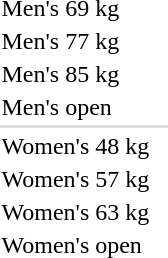<table>
<tr>
<td>Men's 69 kg</td>
<td></td>
<td></td>
<td></td>
</tr>
<tr>
<td>Men's 77 kg</td>
<td></td>
<td></td>
<td></td>
</tr>
<tr>
<td>Men's 85 kg</td>
<td nowrap></td>
<td nowrap></td>
<td></td>
</tr>
<tr>
<td>Men's open</td>
<td></td>
<td></td>
<td></td>
</tr>
<tr bgcolor=#dddddd>
<td colspan=4></td>
</tr>
<tr>
<td>Women's 48 kg</td>
<td></td>
<td></td>
<td></td>
</tr>
<tr>
<td>Women's 57 kg</td>
<td></td>
<td></td>
<td></td>
</tr>
<tr>
<td>Women's 63 kg</td>
<td></td>
<td></td>
<td></td>
</tr>
<tr>
<td>Women's open</td>
<td></td>
<td></td>
<td nowrap></td>
</tr>
</table>
